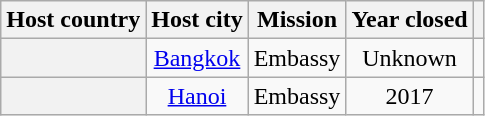<table class="wikitable plainrowheaders" style="text-align:center;">
<tr>
<th scope="col">Host country</th>
<th scope="col">Host city</th>
<th scope="col">Mission</th>
<th scope="col">Year closed</th>
<th scope="col"></th>
</tr>
<tr>
<th scope="row"></th>
<td><a href='#'>Bangkok</a></td>
<td>Embassy</td>
<td>Unknown</td>
<td></td>
</tr>
<tr>
<th scope="row"></th>
<td><a href='#'>Hanoi</a></td>
<td>Embassy</td>
<td>2017</td>
<td></td>
</tr>
</table>
